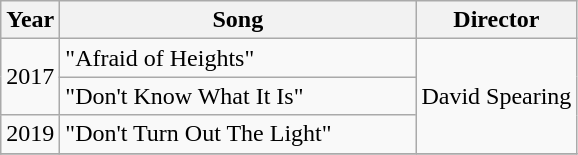<table class="wikitable">
<tr>
<th>Year</th>
<th style="width:230px;">Song</th>
<th>Director</th>
</tr>
<tr>
<td rowspan=2>2017</td>
<td>"Afraid of Heights"</td>
<td rowspan="3">David Spearing</td>
</tr>
<tr>
<td>"Don't Know What It Is"</td>
</tr>
<tr>
<td>2019</td>
<td>"Don't Turn Out The Light"</td>
</tr>
<tr>
</tr>
</table>
